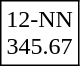<table class="wikitable" style="background:white; color:black; text-align:center;">
<tr>
<td style="border:1px solid black;">12-NN<br>345.67</td>
</tr>
</table>
